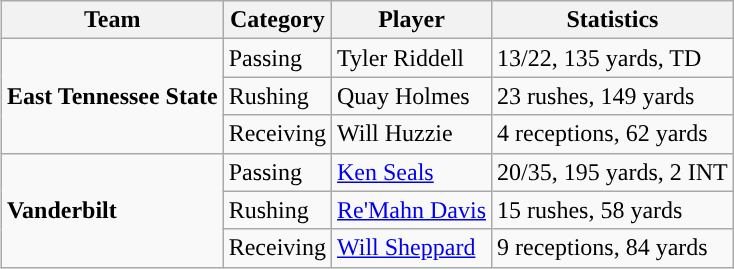<table class="wikitable" style="float: right;">
<tr>
<th>Team</th>
<th>Category</th>
<th>Player</th>
<th>Statistics</th>
</tr>
<tr>
<td rowspan=3><strong>East Tennessee State</strong></td>
<td>Passing</td>
<td>Tyler Riddell</td>
<td>13/22, 135 yards, TD</td>
</tr>
<tr>
<td>Rushing</td>
<td>Quay Holmes</td>
<td>23 rushes, 149 yards</td>
</tr>
<tr>
<td>Receiving</td>
<td>Will Huzzie</td>
<td>4 receptions, 62 yards</td>
</tr>
<tr>
<td rowspan=3><strong>Vanderbilt</strong></td>
<td>Passing</td>
<td><a href='#'>Ken Seals</a></td>
<td>20/35, 195 yards, 2 INT</td>
</tr>
<tr>
<td>Rushing</td>
<td><a href='#'>Re'Mahn Davis</a></td>
<td>15 rushes, 58 yards</td>
</tr>
<tr>
<td>Receiving</td>
<td><a href='#'>Will Sheppard</a></td>
<td>9 receptions, 84 yards</td>
</tr>
</table>
